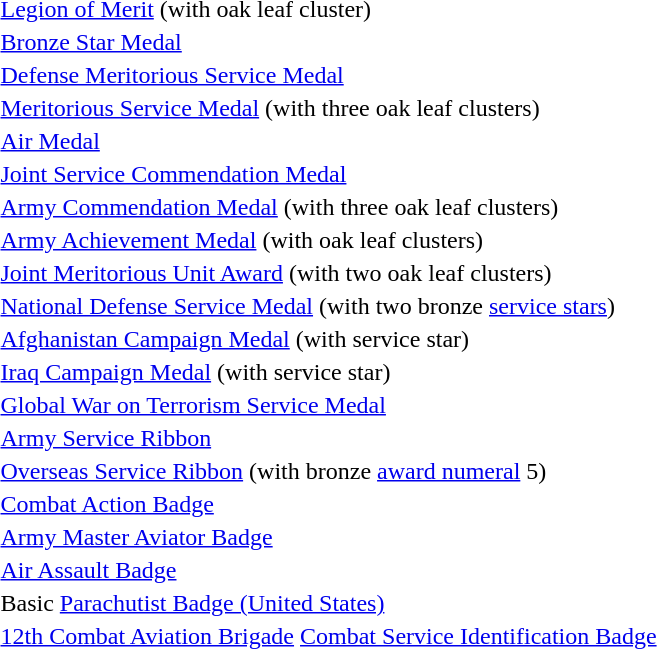<table>
<tr>
<td></td>
<td><a href='#'>Legion of Merit</a> (with oak leaf cluster)</td>
</tr>
<tr>
<td></td>
<td><a href='#'>Bronze Star Medal</a></td>
</tr>
<tr>
<td></td>
<td><a href='#'>Defense Meritorious Service Medal</a></td>
</tr>
<tr>
<td><span></span><span></span><span></span></td>
<td><a href='#'>Meritorious Service Medal</a> (with three oak leaf clusters)</td>
</tr>
<tr>
<td></td>
<td><a href='#'>Air Medal</a></td>
</tr>
<tr>
<td></td>
<td><a href='#'>Joint Service Commendation Medal</a></td>
</tr>
<tr>
<td><span></span><span></span><span></span></td>
<td><a href='#'>Army Commendation Medal</a> (with three oak leaf clusters)</td>
</tr>
<tr>
<td></td>
<td><a href='#'>Army Achievement Medal</a> (with oak leaf clusters)</td>
</tr>
<tr>
<td><span></span><span></span></td>
<td><a href='#'>Joint Meritorious Unit Award</a> (with two oak leaf clusters)</td>
</tr>
<tr>
<td><span></span><span></span></td>
<td><a href='#'>National Defense Service Medal</a> (with two bronze <a href='#'>service stars</a>)</td>
</tr>
<tr>
<td><span></span></td>
<td><a href='#'>Afghanistan Campaign Medal</a> (with service star)</td>
</tr>
<tr>
<td><span></span></td>
<td><a href='#'>Iraq Campaign Medal</a> (with service star)</td>
</tr>
<tr>
<td></td>
<td><a href='#'>Global War on Terrorism Service Medal</a></td>
</tr>
<tr>
<td></td>
<td><a href='#'>Army Service Ribbon</a></td>
</tr>
<tr>
<td><span></span></td>
<td><a href='#'>Overseas Service Ribbon</a> (with bronze <a href='#'>award numeral</a> 5)</td>
</tr>
<tr>
<td align=center></td>
<td><a href='#'>Combat Action Badge</a></td>
</tr>
<tr>
<td align=center></td>
<td><a href='#'>Army Master Aviator Badge</a></td>
</tr>
<tr>
<td align=center></td>
<td><a href='#'>Air Assault Badge</a></td>
</tr>
<tr>
<td align=center></td>
<td>Basic <a href='#'>Parachutist Badge (United States)</a></td>
</tr>
<tr>
<td align=center></td>
<td><a href='#'>12th Combat Aviation Brigade</a> <a href='#'>Combat Service Identification Badge</a></td>
</tr>
</table>
